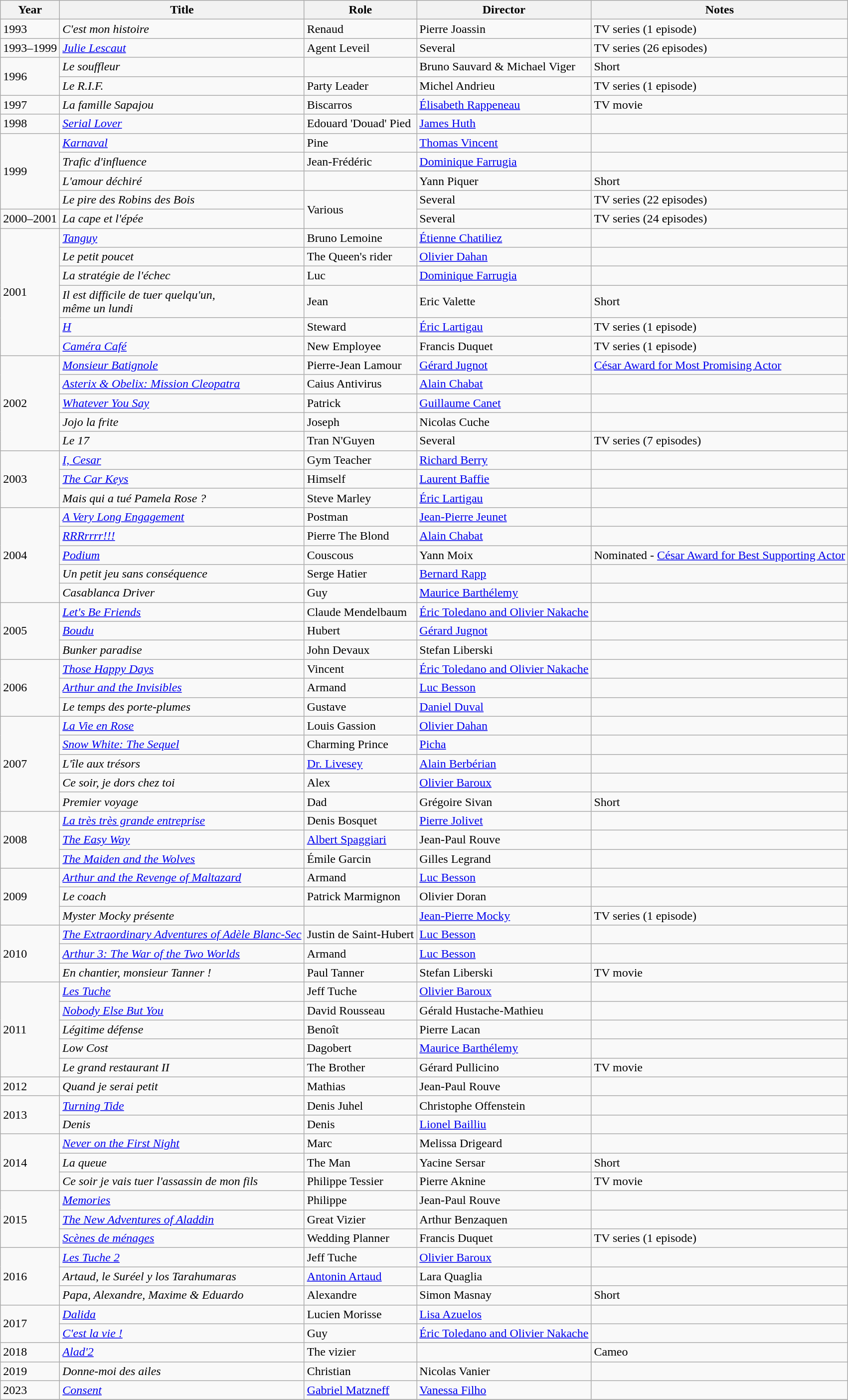<table class="wikitable sortable">
<tr>
<th>Year</th>
<th>Title</th>
<th>Role</th>
<th>Director</th>
<th class="unsortable">Notes</th>
</tr>
<tr>
<td>1993</td>
<td><em>C'est mon histoire</em></td>
<td>Renaud</td>
<td>Pierre Joassin</td>
<td>TV series (1 episode)</td>
</tr>
<tr>
<td>1993–1999</td>
<td><em><a href='#'>Julie Lescaut</a></em></td>
<td>Agent Leveil</td>
<td>Several</td>
<td>TV series (26 episodes)</td>
</tr>
<tr>
<td rowspan=2>1996</td>
<td><em>Le souffleur</em></td>
<td></td>
<td>Bruno Sauvard & Michael Viger</td>
<td>Short</td>
</tr>
<tr>
<td><em>Le R.I.F.</em></td>
<td>Party Leader</td>
<td>Michel Andrieu</td>
<td>TV series (1 episode)</td>
</tr>
<tr>
<td>1997</td>
<td><em>La famille Sapajou</em></td>
<td>Biscarros</td>
<td><a href='#'>Élisabeth Rappeneau</a></td>
<td>TV movie</td>
</tr>
<tr>
<td>1998</td>
<td><em><a href='#'>Serial Lover</a></em></td>
<td>Edouard 'Douad' Pied</td>
<td><a href='#'>James Huth</a></td>
<td></td>
</tr>
<tr>
<td rowspan=4>1999</td>
<td><em><a href='#'>Karnaval</a></em></td>
<td>Pine</td>
<td><a href='#'>Thomas Vincent</a></td>
<td></td>
</tr>
<tr>
<td><em>Trafic d'influence</em></td>
<td>Jean-Frédéric</td>
<td><a href='#'>Dominique Farrugia</a></td>
<td></td>
</tr>
<tr>
<td><em>L'amour déchiré</em></td>
<td></td>
<td>Yann Piquer</td>
<td>Short</td>
</tr>
<tr>
<td><em>Le pire des Robins des Bois</em></td>
<td rowspan="2">Various</td>
<td>Several</td>
<td>TV series (22 episodes)</td>
</tr>
<tr>
<td>2000–2001</td>
<td><em>La cape et l'épée</em></td>
<td>Several</td>
<td>TV series (24 episodes)</td>
</tr>
<tr>
<td rowspan=6>2001</td>
<td><em><a href='#'>Tanguy</a></em></td>
<td>Bruno Lemoine</td>
<td><a href='#'>Étienne Chatiliez</a></td>
<td></td>
</tr>
<tr>
<td><em>Le petit poucet</em></td>
<td>The Queen's rider</td>
<td><a href='#'>Olivier Dahan</a></td>
<td></td>
</tr>
<tr>
<td><em>La stratégie de l'échec</em></td>
<td>Luc</td>
<td><a href='#'>Dominique Farrugia</a></td>
<td></td>
</tr>
<tr>
<td><em>Il est difficile de tuer quelqu'un,<br> même un lundi</em></td>
<td>Jean</td>
<td>Eric Valette</td>
<td>Short</td>
</tr>
<tr>
<td><em><a href='#'>H</a></em></td>
<td>Steward</td>
<td><a href='#'>Éric Lartigau</a></td>
<td>TV series (1 episode)</td>
</tr>
<tr>
<td><em><a href='#'>Caméra Café</a></em></td>
<td>New Employee</td>
<td>Francis Duquet</td>
<td>TV series (1 episode)</td>
</tr>
<tr>
<td rowspan=5>2002</td>
<td><em><a href='#'>Monsieur Batignole</a></em></td>
<td>Pierre-Jean Lamour</td>
<td><a href='#'>Gérard Jugnot</a></td>
<td><a href='#'>César Award for Most Promising Actor</a></td>
</tr>
<tr>
<td><em><a href='#'>Asterix & Obelix: Mission Cleopatra</a></em></td>
<td>Caius Antivirus</td>
<td><a href='#'>Alain Chabat</a></td>
<td></td>
</tr>
<tr>
<td><em><a href='#'>Whatever You Say</a></em></td>
<td>Patrick</td>
<td><a href='#'>Guillaume Canet</a></td>
<td></td>
</tr>
<tr>
<td><em>Jojo la frite</em></td>
<td>Joseph</td>
<td>Nicolas Cuche</td>
<td></td>
</tr>
<tr>
<td><em>Le 17</em></td>
<td>Tran N'Guyen</td>
<td>Several</td>
<td>TV series (7 episodes)</td>
</tr>
<tr>
<td rowspan=3>2003</td>
<td><em><a href='#'>I, Cesar</a></em></td>
<td>Gym Teacher</td>
<td><a href='#'>Richard Berry</a></td>
<td></td>
</tr>
<tr>
<td><em><a href='#'>The Car Keys</a></em></td>
<td>Himself</td>
<td><a href='#'>Laurent Baffie</a></td>
<td></td>
</tr>
<tr>
<td><em>Mais qui a tué Pamela Rose ?</em></td>
<td>Steve Marley</td>
<td><a href='#'>Éric Lartigau</a></td>
<td></td>
</tr>
<tr>
<td rowspan=5>2004</td>
<td><em><a href='#'>A Very Long Engagement</a></em></td>
<td>Postman</td>
<td><a href='#'>Jean-Pierre Jeunet</a></td>
<td></td>
</tr>
<tr>
<td><em><a href='#'>RRRrrrr!!!</a></em></td>
<td>Pierre The Blond</td>
<td><a href='#'>Alain Chabat</a></td>
<td></td>
</tr>
<tr>
<td><em><a href='#'>Podium</a></em></td>
<td>Couscous</td>
<td>Yann Moix</td>
<td>Nominated - <a href='#'>César Award for Best Supporting Actor</a></td>
</tr>
<tr>
<td><em>Un petit jeu sans conséquence</em></td>
<td>Serge Hatier</td>
<td><a href='#'>Bernard Rapp</a></td>
<td></td>
</tr>
<tr>
<td><em>Casablanca Driver</em></td>
<td>Guy</td>
<td><a href='#'>Maurice Barthélemy</a></td>
<td></td>
</tr>
<tr>
<td rowspan=3>2005</td>
<td><em><a href='#'>Let's Be Friends</a></em></td>
<td>Claude Mendelbaum</td>
<td><a href='#'>Éric Toledano and Olivier Nakache</a></td>
<td></td>
</tr>
<tr>
<td><em><a href='#'>Boudu</a></em></td>
<td>Hubert</td>
<td><a href='#'>Gérard Jugnot</a></td>
<td></td>
</tr>
<tr>
<td><em>Bunker paradise</em></td>
<td>John Devaux</td>
<td>Stefan Liberski</td>
<td></td>
</tr>
<tr>
<td rowspan=3>2006</td>
<td><em><a href='#'>Those Happy Days</a></em></td>
<td>Vincent</td>
<td><a href='#'>Éric Toledano and Olivier Nakache</a></td>
<td></td>
</tr>
<tr>
<td><em><a href='#'>Arthur and the Invisibles</a></em></td>
<td>Armand</td>
<td><a href='#'>Luc Besson</a></td>
<td></td>
</tr>
<tr>
<td><em>Le temps des porte-plumes</em></td>
<td>Gustave</td>
<td><a href='#'>Daniel Duval</a></td>
<td></td>
</tr>
<tr>
<td rowspan=5>2007</td>
<td><em><a href='#'>La Vie en Rose</a></em></td>
<td>Louis Gassion</td>
<td><a href='#'>Olivier Dahan</a></td>
<td></td>
</tr>
<tr>
<td><em><a href='#'>Snow White: The Sequel</a></em></td>
<td>Charming Prince</td>
<td><a href='#'>Picha</a></td>
<td></td>
</tr>
<tr>
<td><em>L'île aux trésors</em></td>
<td><a href='#'>Dr. Livesey</a></td>
<td><a href='#'>Alain Berbérian</a></td>
<td></td>
</tr>
<tr>
<td><em>Ce soir, je dors chez toi</em></td>
<td>Alex</td>
<td><a href='#'>Olivier Baroux</a></td>
<td></td>
</tr>
<tr>
<td><em>Premier voyage</em></td>
<td>Dad</td>
<td>Grégoire Sivan</td>
<td>Short</td>
</tr>
<tr>
<td rowspan=3>2008</td>
<td><em><a href='#'>La très très grande entreprise</a></em></td>
<td>Denis Bosquet</td>
<td><a href='#'>Pierre Jolivet</a></td>
<td></td>
</tr>
<tr>
<td><em><a href='#'>The Easy Way</a></em></td>
<td><a href='#'>Albert Spaggiari</a></td>
<td>Jean-Paul Rouve</td>
<td></td>
</tr>
<tr>
<td><em><a href='#'>The Maiden and the Wolves</a></em></td>
<td>Émile Garcin</td>
<td>Gilles Legrand</td>
<td></td>
</tr>
<tr>
<td rowspan=3>2009</td>
<td><em><a href='#'>Arthur and the Revenge of Maltazard</a></em></td>
<td>Armand</td>
<td><a href='#'>Luc Besson</a></td>
<td></td>
</tr>
<tr>
<td><em>Le coach</em></td>
<td>Patrick Marmignon</td>
<td>Olivier Doran</td>
<td></td>
</tr>
<tr>
<td><em>Myster Mocky présente</em></td>
<td></td>
<td><a href='#'>Jean-Pierre Mocky</a></td>
<td>TV series (1 episode)</td>
</tr>
<tr>
<td rowspan=3>2010</td>
<td><em><a href='#'>The Extraordinary Adventures of Adèle Blanc-Sec</a></em></td>
<td>Justin de Saint-Hubert</td>
<td><a href='#'>Luc Besson</a></td>
<td></td>
</tr>
<tr>
<td><em><a href='#'>Arthur 3: The War of the Two Worlds</a></em></td>
<td>Armand</td>
<td><a href='#'>Luc Besson</a></td>
<td></td>
</tr>
<tr>
<td><em>En chantier, monsieur Tanner !</em></td>
<td>Paul Tanner</td>
<td>Stefan Liberski</td>
<td>TV movie</td>
</tr>
<tr>
<td rowspan=5>2011</td>
<td><em><a href='#'>Les Tuche</a></em></td>
<td>Jeff Tuche</td>
<td><a href='#'>Olivier Baroux</a></td>
<td></td>
</tr>
<tr>
<td><em><a href='#'>Nobody Else But You</a></em></td>
<td>David Rousseau</td>
<td>Gérald Hustache-Mathieu</td>
<td></td>
</tr>
<tr>
<td><em>Légitime défense</em></td>
<td>Benoît</td>
<td>Pierre Lacan</td>
<td></td>
</tr>
<tr>
<td><em>Low Cost</em></td>
<td>Dagobert</td>
<td><a href='#'>Maurice Barthélemy</a></td>
<td></td>
</tr>
<tr>
<td><em>Le grand restaurant II</em></td>
<td>The Brother</td>
<td>Gérard Pullicino</td>
<td>TV movie</td>
</tr>
<tr>
<td>2012</td>
<td><em>Quand je serai petit</em></td>
<td>Mathias</td>
<td>Jean-Paul Rouve</td>
<td></td>
</tr>
<tr>
<td rowspan=2>2013</td>
<td><em><a href='#'>Turning Tide</a></em></td>
<td>Denis Juhel</td>
<td>Christophe Offenstein</td>
<td></td>
</tr>
<tr>
<td><em>Denis</em></td>
<td>Denis</td>
<td><a href='#'>Lionel Bailliu</a></td>
<td></td>
</tr>
<tr>
<td rowspan=3>2014</td>
<td><em><a href='#'>Never on the First Night</a></em></td>
<td>Marc</td>
<td>Melissa Drigeard</td>
<td></td>
</tr>
<tr>
<td><em>La queue</em></td>
<td>The Man</td>
<td>Yacine Sersar</td>
<td>Short</td>
</tr>
<tr>
<td><em>Ce soir je vais tuer l'assassin de mon fils</em></td>
<td>Philippe Tessier</td>
<td>Pierre Aknine</td>
<td>TV movie</td>
</tr>
<tr>
<td rowspan=3>2015</td>
<td><em><a href='#'>Memories</a></em></td>
<td>Philippe</td>
<td>Jean-Paul Rouve</td>
<td></td>
</tr>
<tr>
<td><em><a href='#'>The New Adventures of Aladdin</a></em></td>
<td>Great Vizier</td>
<td>Arthur Benzaquen</td>
<td></td>
</tr>
<tr>
<td><em><a href='#'>Scènes de ménages</a></em></td>
<td>Wedding Planner</td>
<td>Francis Duquet</td>
<td>TV series (1 episode)</td>
</tr>
<tr>
<td rowspan=3>2016</td>
<td><em><a href='#'>Les Tuche 2</a></em></td>
<td>Jeff Tuche</td>
<td><a href='#'>Olivier Baroux</a></td>
<td></td>
</tr>
<tr>
<td><em>Artaud, le Suréel y los Tarahumaras</em></td>
<td><a href='#'>Antonin Artaud</a></td>
<td>Lara Quaglia</td>
<td></td>
</tr>
<tr>
<td><em>Papa, Alexandre, Maxime & Eduardo</em></td>
<td>Alexandre</td>
<td>Simon Masnay</td>
<td>Short</td>
</tr>
<tr>
<td rowspan=2>2017</td>
<td><em><a href='#'>Dalida</a></em></td>
<td>Lucien Morisse</td>
<td><a href='#'>Lisa Azuelos</a></td>
<td></td>
</tr>
<tr>
<td><em><a href='#'>C'est la vie !</a></em></td>
<td>Guy</td>
<td><a href='#'>Éric Toledano and Olivier Nakache</a></td>
<td></td>
</tr>
<tr>
<td>2018</td>
<td><em><a href='#'>Alad'2</a></em></td>
<td>The vizier</td>
<td></td>
<td>Cameo</td>
</tr>
<tr>
<td>2019</td>
<td><em>Donne-moi des ailes</em></td>
<td>Christian</td>
<td>Nicolas Vanier</td>
<td></td>
</tr>
<tr>
<td>2023</td>
<td><em><a href='#'>Consent</a></em></td>
<td><a href='#'>Gabriel Matzneff</a></td>
<td><a href='#'>Vanessa Filho</a></td>
<td></td>
</tr>
<tr>
</tr>
</table>
